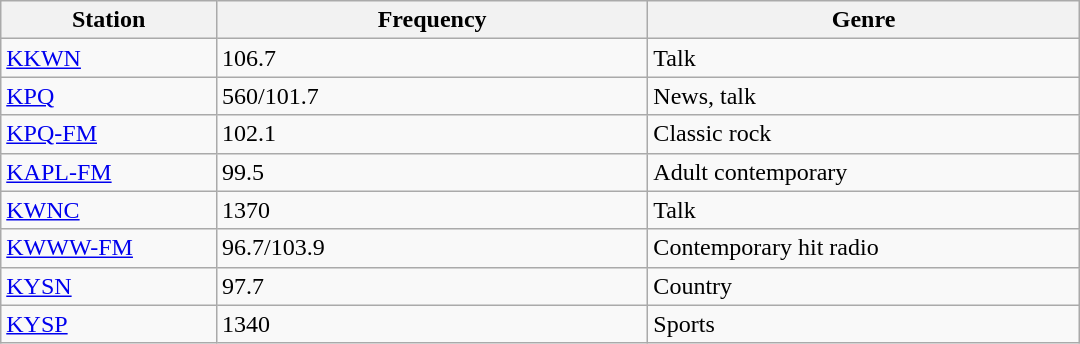<table class="wikitable" style="width:45em;">
<tr>
<th style="width:20%">Station</th>
<th style="width:40%">Frequency</th>
<th style="width:40%">Genre</th>
</tr>
<tr>
<td><a href='#'>KKWN</a></td>
<td>106.7</td>
<td>Talk</td>
</tr>
<tr>
<td><a href='#'>KPQ</a></td>
<td>560/101.7</td>
<td>News, talk</td>
</tr>
<tr>
<td><a href='#'>KPQ-FM</a></td>
<td>102.1</td>
<td>Classic rock</td>
</tr>
<tr>
<td><a href='#'>KAPL-FM</a></td>
<td>99.5</td>
<td>Adult contemporary</td>
</tr>
<tr>
<td><a href='#'>KWNC</a></td>
<td>1370</td>
<td>Talk</td>
</tr>
<tr>
<td><a href='#'>KWWW-FM</a></td>
<td>96.7/103.9</td>
<td>Contemporary hit radio</td>
</tr>
<tr>
<td><a href='#'>KYSN</a></td>
<td>97.7</td>
<td>Country</td>
</tr>
<tr>
<td><a href='#'>KYSP</a></td>
<td>1340</td>
<td>Sports</td>
</tr>
</table>
